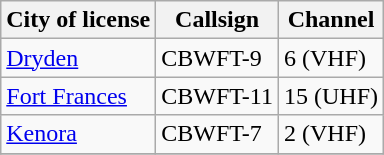<table class="wikitable sortable">
<tr>
<th>City of license</th>
<th>Callsign</th>
<th>Channel</th>
</tr>
<tr>
<td><a href='#'>Dryden</a></td>
<td>CBWFT-9</td>
<td>6 (VHF)</td>
</tr>
<tr>
<td><a href='#'>Fort Frances</a></td>
<td>CBWFT-11</td>
<td>15 (UHF)</td>
</tr>
<tr>
<td><a href='#'>Kenora</a></td>
<td>CBWFT-7</td>
<td>2 (VHF)</td>
</tr>
<tr>
</tr>
</table>
